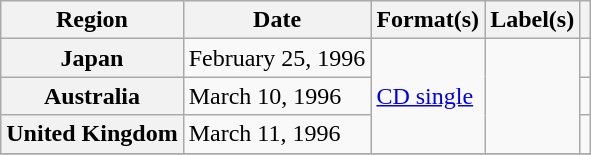<table class="wikitable plainrowheaders">
<tr>
<th scope="col">Region</th>
<th scope="col">Date</th>
<th scope="col">Format(s)</th>
<th scope="col">Label(s)</th>
<th scope="col"></th>
</tr>
<tr>
<th scope="row">Japan</th>
<td>February 25, 1996</td>
<td rowspan="3"><a href='#'>CD single</a></td>
<td rowspan="3"></td>
<td style="text-align:center;"></td>
</tr>
<tr>
<th scope="row">Australia</th>
<td>March 10, 1996</td>
<td style="text-align:center;"></td>
</tr>
<tr>
<th scope="row">United Kingdom</th>
<td>March 11, 1996</td>
<td style="text-align:center;"></td>
</tr>
<tr>
</tr>
</table>
